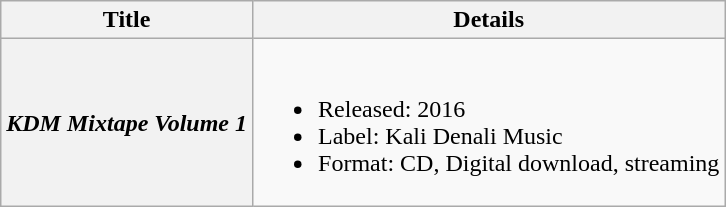<table class="wikitable plainrowheaders">
<tr>
<th>Title</th>
<th>Details</th>
</tr>
<tr>
<th scope="row"><em>KDM Mixtape Volume 1</em></th>
<td><br><ul><li>Released: 2016</li><li>Label: Kali Denali Music</li><li>Format: CD, Digital download, streaming</li></ul></td>
</tr>
</table>
